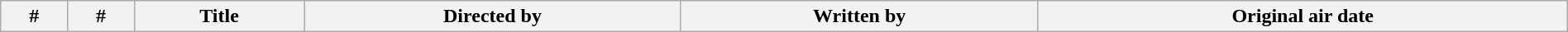<table class="wikitable plainrowheaders" style="width:100%; margin:auto;">
<tr>
<th>#</th>
<th>#</th>
<th>Title</th>
<th>Directed by</th>
<th>Written by</th>
<th>Original air date<br>


















































</th>
</tr>
</table>
